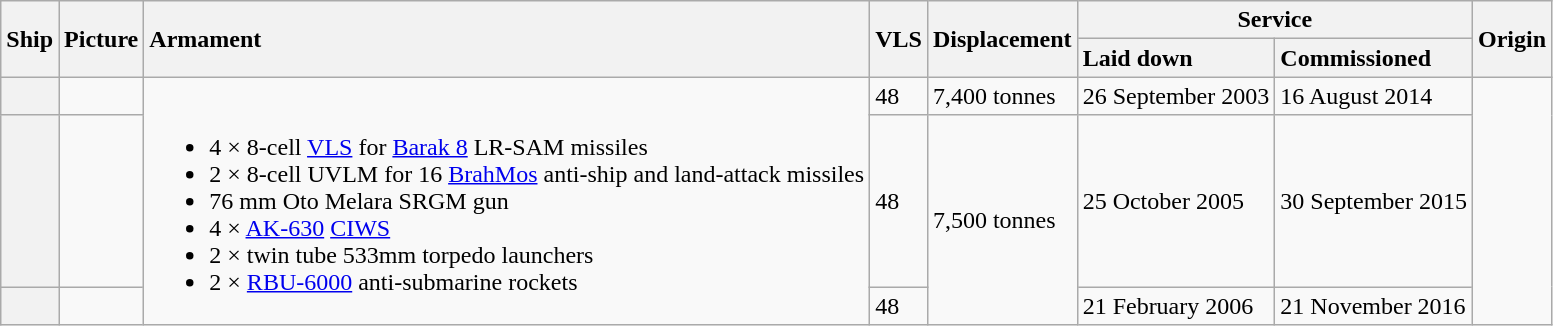<table class="wikitable">
<tr>
<th align= center scope=col rowspan=2 style="text-align:left; ">Ship</th>
<th align= center scope=col rowspan=2 style="text-align:left; ">Picture</th>
<th align= center scope=col rowspan=2 style="text-align:left; ">Armament</th>
<th rowspan="2">VLS</th>
<th rowspan="2" align="center" scope="col" style="text-align:left; ">Displacement</th>
<th align= center scope=col colspan=2 style="text-align:center; ">Service</th>
<th align= center scope=col rowspan=2 style="text-align:left; ">Origin</th>
</tr>
<tr>
<th align= center scope=col style="text-align:left; ">Laid down</th>
<th align= center scope=col style="text-align:left; ">Commissioned</th>
</tr>
<tr>
<th scope="row"></th>
<td></td>
<td rowspan=3><br><ul><li>4 × 8-cell <a href='#'>VLS</a> for <a href='#'>Barak 8</a> LR-SAM missiles</li><li>2 × 8-cell UVLM for 16 <a href='#'>BrahMos</a> anti-ship and land-attack missiles</li><li>76 mm Oto Melara SRGM gun</li><li>4 × <a href='#'>AK-630</a> <a href='#'>CIWS</a></li><li>2 × twin tube 533mm torpedo launchers</li><li>2 × <a href='#'>RBU-6000</a> anti-submarine rockets</li></ul></td>
<td>48</td>
<td>7,400 tonnes</td>
<td>26 September 2003</td>
<td>16 August 2014</td>
<td rowspan=3></td>
</tr>
<tr>
<th scope="row"></th>
<td></td>
<td>48</td>
<td rowspan="2">7,500 tonnes</td>
<td>25 October 2005</td>
<td>30 September 2015</td>
</tr>
<tr>
<th scope="row"></th>
<td></td>
<td>48</td>
<td>21 February 2006</td>
<td>21 November 2016</td>
</tr>
</table>
